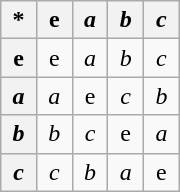<table class=wikitable width=120>
<tr>
<th>*</th>
<th>e</th>
<th><em>a</em></th>
<th><em>b</em></th>
<th><em>c</em></th>
</tr>
<tr align=center>
<th>e</th>
<td>e</td>
<td><em>a</em></td>
<td><em>b</em></td>
<td><em>c</em></td>
</tr>
<tr align=center>
<th><em>a</em></th>
<td><em>a</em></td>
<td>e</td>
<td><em>c</em></td>
<td><em>b</em></td>
</tr>
<tr align=center>
<th><em>b</em></th>
<td><em>b</em></td>
<td><em>c</em></td>
<td>e</td>
<td><em>a</em></td>
</tr>
<tr align=center>
<th><em>c</em></th>
<td><em>c</em></td>
<td><em>b</em></td>
<td><em>a</em></td>
<td>e</td>
</tr>
</table>
